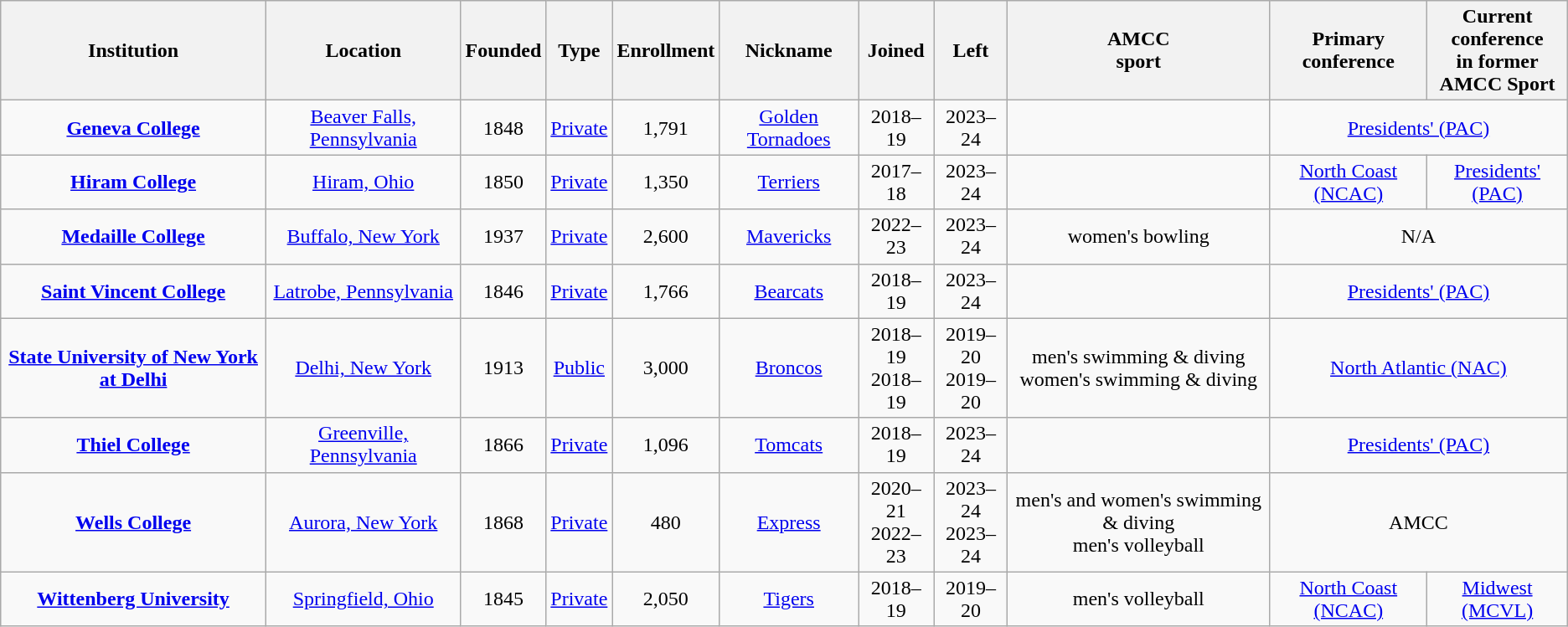<table class="wikitable sortable" style="text-align:center;">
<tr>
<th>Institution</th>
<th>Location</th>
<th>Founded</th>
<th>Type</th>
<th>Enrollment</th>
<th>Nickname</th>
<th>Joined</th>
<th>Left</th>
<th>AMCC<br>sport</th>
<th>Primary<br>conference</th>
<th>Current<br>conference<br>in former<br>AMCC Sport</th>
</tr>
<tr>
<td><strong><a href='#'>Geneva College</a></strong></td>
<td><a href='#'>Beaver Falls, Pennsylvania</a></td>
<td>1848</td>
<td><a href='#'>Private</a></td>
<td>1,791</td>
<td><a href='#'>Golden Tornadoes</a></td>
<td>2018–19</td>
<td>2023–24</td>
<td></td>
<td colspan=2><a href='#'>Presidents' (PAC)</a></td>
</tr>
<tr>
<td><strong><a href='#'>Hiram College</a></strong></td>
<td><a href='#'>Hiram, Ohio</a></td>
<td>1850</td>
<td><a href='#'>Private</a></td>
<td>1,350</td>
<td><a href='#'>Terriers</a></td>
<td>2017–18</td>
<td>2023–24</td>
<td></td>
<td><a href='#'>North Coast (NCAC)</a><br></td>
<td><a href='#'>Presidents' (PAC)</a></td>
</tr>
<tr>
<td><strong><a href='#'>Medaille College</a></strong></td>
<td><a href='#'>Buffalo, New York</a></td>
<td>1937</td>
<td><a href='#'>Private</a></td>
<td>2,600</td>
<td><a href='#'>Mavericks</a></td>
<td>2022–23</td>
<td>2023–24</td>
<td>women's bowling</td>
<td colspan=2">N/A</td>
</tr>
<tr>
<td><strong><a href='#'>Saint Vincent College</a></strong></td>
<td><a href='#'>Latrobe, Pennsylvania</a></td>
<td>1846</td>
<td><a href='#'>Private</a></td>
<td>1,766</td>
<td><a href='#'>Bearcats</a></td>
<td>2018–19</td>
<td>2023–24</td>
<td></td>
<td colspan=2><a href='#'>Presidents' (PAC)</a></td>
</tr>
<tr>
<td><strong><a href='#'>State University of New York at Delhi</a></strong></td>
<td><a href='#'>Delhi, New York</a></td>
<td>1913</td>
<td><a href='#'>Public</a></td>
<td>3,000</td>
<td><a href='#'>Broncos</a></td>
<td>2018–19<br>2018–19</td>
<td>2019–20<br>2019–20</td>
<td>men's swimming & diving<br>women's swimming & diving</td>
<td colspan=2"><a href='#'>North Atlantic (NAC)</a></td>
</tr>
<tr>
<td><strong><a href='#'>Thiel College</a></strong></td>
<td><a href='#'>Greenville, Pennsylvania</a></td>
<td>1866</td>
<td><a href='#'>Private</a></td>
<td>1,096</td>
<td><a href='#'>Tomcats</a></td>
<td>2018–19</td>
<td>2023–24</td>
<td></td>
<td colspan=2><a href='#'>Presidents' (PAC)</a></td>
</tr>
<tr>
<td><strong><a href='#'>Wells College</a></strong></td>
<td><a href='#'>Aurora, New York</a></td>
<td>1868</td>
<td><a href='#'>Private</a></td>
<td>480</td>
<td><a href='#'>Express</a></td>
<td>2020–21<br>2022–23</td>
<td>2023–24<br>2023–24</td>
<td>men's and women's swimming & diving<br>men's volleyball</td>
<td colspan=2">AMCC</td>
</tr>
<tr>
<td><strong><a href='#'>Wittenberg University</a></strong></td>
<td><a href='#'>Springfield, Ohio</a></td>
<td>1845</td>
<td><a href='#'>Private</a></td>
<td>2,050</td>
<td><a href='#'>Tigers</a></td>
<td>2018–19</td>
<td>2019–20</td>
<td>men's volleyball</td>
<td><a href='#'>North Coast (NCAC)</a></td>
<td><a href='#'>Midwest (MCVL)</a></td>
</tr>
</table>
